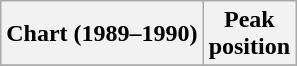<table class="wikitable plainrowheaders" style="text-align:center">
<tr>
<th scope="col">Chart (1989–1990)</th>
<th scope="col">Peak<br> position</th>
</tr>
<tr>
</tr>
</table>
